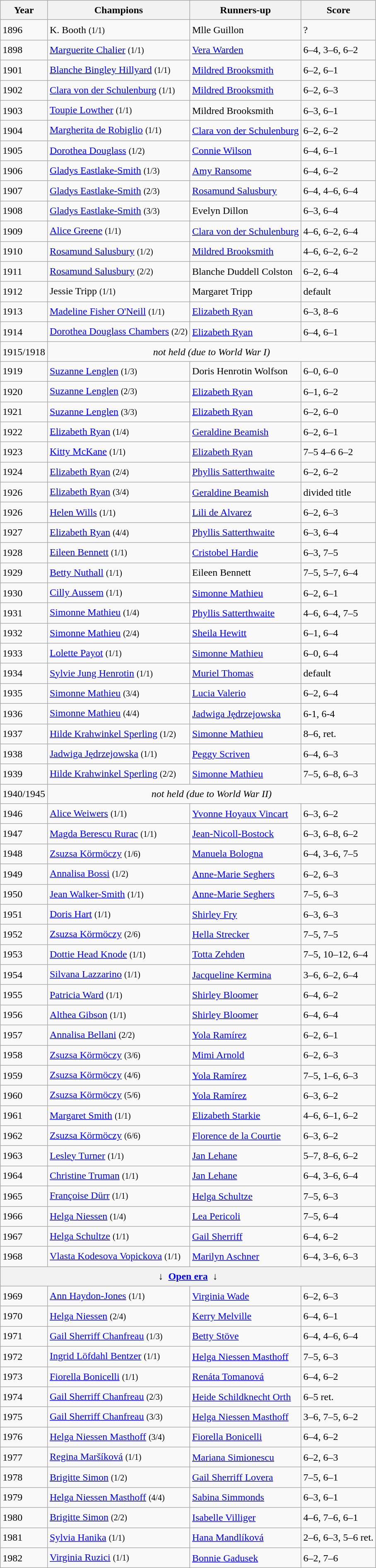<table class="wikitable sortable" style="font-size:1.00em; line-height:1.5em;">
<tr>
<th>Year</th>
<th>Champions</th>
<th>Runners-up</th>
<th>Score</th>
</tr>
<tr>
<td>1896</td>
<td> K. Booth <small>(1/1)</small></td>
<td> Mlle Guillon</td>
<td>?</td>
</tr>
<tr>
<td>1898</td>
<td> <a href='#'>Marguerite Chalier</a> <small>(1/1)</small></td>
<td> <a href='#'>Vera Warden</a></td>
<td>6–4, 3–6, 6–2</td>
</tr>
<tr>
<td>1901</td>
<td>  <a href='#'>Blanche Bingley Hillyard</a> <small>(1/1)</small></td>
<td>  <a href='#'>Mildred Brooksmith</a></td>
<td>6–2, 6–1</td>
</tr>
<tr>
<td>1902</td>
<td> <a href='#'>Clara von der Schulenburg</a> <small>(1/1)</small></td>
<td> <a href='#'>Mildred Brooksmith</a></td>
<td>6–2, 6–3</td>
</tr>
<tr>
<td>1903</td>
<td> <a href='#'>Toupie Lowther</a> <small>(1/1)</small></td>
<td> Mildred Brooksmith</td>
<td>6–3, 6–1</td>
</tr>
<tr>
<td>1904</td>
<td> <a href='#'>Margherita de Robiglio</a> <small>(1/1)</small></td>
<td> <a href='#'>Clara von der Schulenburg</a></td>
<td>6–2, 6–2</td>
</tr>
<tr>
<td>1905</td>
<td> <a href='#'>Dorothea Douglass</a> <small>(1/2)</small></td>
<td> <a href='#'>Connie Wilson</a></td>
<td>6–4, 6–1</td>
</tr>
<tr>
<td>1906</td>
<td> <a href='#'>Gladys Eastlake-Smith</a> <small>(1/3)</small></td>
<td> <a href='#'>Amy Ransome</a></td>
<td>6–4, 6–2</td>
</tr>
<tr>
<td>1907</td>
<td> <a href='#'>Gladys Eastlake-Smith</a> <small>(2/3)</small></td>
<td> <a href='#'>Rosamund Salusbury</a></td>
<td>6–4, 4–6, 6–4</td>
</tr>
<tr>
<td>1908</td>
<td> <a href='#'>Gladys Eastlake-Smith</a> <small>(3/3)</small></td>
<td> Evelyn Dillon</td>
<td>6–3, 6–4</td>
</tr>
<tr>
<td>1909</td>
<td> <a href='#'>Alice Greene</a> <small>(1/1)</small></td>
<td> <a href='#'>Clara von der Schulenburg</a></td>
<td>4–6, 6–2, 6–4</td>
</tr>
<tr>
<td>1910</td>
<td> <a href='#'>Rosamund Salusbury</a> <small>(1/2)</small></td>
<td> <a href='#'>Mildred Brooksmith</a></td>
<td>4–6, 6–2, 6–2</td>
</tr>
<tr>
<td>1911</td>
<td> <a href='#'>Rosamund Salusbury</a> <small>(2/2)</small></td>
<td> Blanche Duddell Colston</td>
<td>6–2, 6–4</td>
</tr>
<tr>
<td>1912</td>
<td> Jessie Tripp <small>(1/1)</small></td>
<td> Margaret Tripp</td>
<td>default</td>
</tr>
<tr>
<td>1913</td>
<td> <a href='#'>Madeline Fisher O'Neill</a> <small>(1/1)</small></td>
<td> <a href='#'>Elizabeth Ryan</a></td>
<td>6–3, 8–6</td>
</tr>
<tr>
<td>1914</td>
<td> <a href='#'>Dorothea Douglass Chambers</a> <small>(2/2)</small></td>
<td> <a href='#'>Elizabeth Ryan</a></td>
<td>6–4, 6–1</td>
</tr>
<tr>
<td>1915/1918</td>
<td colspan=4 align=center><em>not held (due to World War I)</em></td>
</tr>
<tr>
<td>1919</td>
<td> <a href='#'>Suzanne Lenglen</a> <small>(1/3)</small></td>
<td> Doris Henrotin Wolfson</td>
<td>6–0, 6–0</td>
</tr>
<tr>
<td>1920</td>
<td> <a href='#'>Suzanne Lenglen</a> <small>(2/3)</small></td>
<td> <a href='#'>Elizabeth Ryan</a></td>
<td>6–1, 6–2</td>
</tr>
<tr>
<td>1921</td>
<td> <a href='#'>Suzanne Lenglen</a> <small>(3/3)</small></td>
<td> <a href='#'>Elizabeth Ryan</a></td>
<td>6–2, 6–0</td>
</tr>
<tr>
<td>1922</td>
<td> <a href='#'>Elizabeth Ryan</a> <small>(1/4)</small></td>
<td> <a href='#'>Geraldine Beamish</a></td>
<td>6–2, 6–1</td>
</tr>
<tr>
<td>1923</td>
<td> <a href='#'>Kitty McKane</a> <small>(1/1)</small></td>
<td> <a href='#'>Elizabeth Ryan</a></td>
<td>7–5 4–6 6–2</td>
</tr>
<tr>
<td>1924</td>
<td> <a href='#'>Elizabeth Ryan</a> <small>(2/4)</small></td>
<td> <a href='#'>Phyllis Satterthwaite</a></td>
<td>6–2, 6–2</td>
</tr>
<tr>
<td>1926</td>
<td> <a href='#'>Elizabeth Ryan</a> <small>(3/4)</small></td>
<td> <a href='#'>Geraldine Beamish</a></td>
<td>divided title</td>
</tr>
<tr>
<td>1926</td>
<td> <a href='#'>Helen Wills</a> <small>(1/1)</small></td>
<td> <a href='#'>Lili de Alvarez</a></td>
<td>6–2, 6–3</td>
</tr>
<tr>
<td>1927</td>
<td> <a href='#'>Elizabeth Ryan</a> <small>(4/4)</small></td>
<td> <a href='#'>Phyllis Satterthwaite</a></td>
<td>6–3, 6–4</td>
</tr>
<tr>
<td>1928</td>
<td> <a href='#'>Eileen Bennett</a> <small>(1/1)</small></td>
<td> <a href='#'>Cristobel Hardie</a></td>
<td>6–3, 7–5</td>
</tr>
<tr>
<td>1929</td>
<td> <a href='#'>Betty Nuthall</a> <small>(1/1)</small></td>
<td> Eileen Bennett</td>
<td>7–5, 5–7, 6–4</td>
</tr>
<tr>
<td>1930</td>
<td> <a href='#'>Cilly Aussem</a> <small>(1/1)</small></td>
<td>  <a href='#'>Simonne Mathieu</a></td>
<td>6–2, 6–1</td>
</tr>
<tr>
<td>1931</td>
<td> <a href='#'>Simonne Mathieu</a> <small>(1/4)</small></td>
<td> <a href='#'>Phyllis Satterthwaite</a></td>
<td>4–6, 6–4, 7–5</td>
</tr>
<tr>
<td>1932</td>
<td> <a href='#'>Simonne Mathieu</a> <small>(2/4)</small></td>
<td> <a href='#'>Sheila Hewitt</a></td>
<td>6–1, 6–4</td>
</tr>
<tr>
<td>1933</td>
<td> <a href='#'>Lolette Payot</a> <small>(1/1)</small></td>
<td> <a href='#'>Simonne Mathieu</a></td>
<td>6–0, 6–4</td>
</tr>
<tr>
<td>1934</td>
<td> <a href='#'>Sylvie Jung Henrotin</a> <small>(1/1)</small></td>
<td> <a href='#'>Muriel Thomas</a></td>
<td>default</td>
</tr>
<tr>
<td>1935</td>
<td> <a href='#'>Simonne Mathieu</a> <small>(3/4)</small></td>
<td> <a href='#'>Lucia Valerio</a></td>
<td>6–2, 6–4</td>
</tr>
<tr>
<td>1936</td>
<td> <a href='#'>Simonne Mathieu</a> <small>(4/4)</small></td>
<td> <a href='#'>Jadwiga Jędrzejowska</a></td>
<td>6-1, 6-4</td>
</tr>
<tr>
<td>1937</td>
<td> <a href='#'>Hilde Krahwinkel Sperling</a> <small>(1/2)</small></td>
<td> <a href='#'>Simonne Mathieu</a></td>
<td>8–6, ret.</td>
</tr>
<tr>
<td>1938</td>
<td> <a href='#'>Jadwiga Jędrzejowska</a> <small>(1/1)</small></td>
<td> <a href='#'>Peggy Scriven</a></td>
<td>6–4, 6–3</td>
</tr>
<tr>
<td>1939</td>
<td> <a href='#'>Hilde Krahwinkel Sperling</a> <small>(2/2)</small></td>
<td> <a href='#'>Simonne Mathieu</a></td>
<td>7–5, 6–8, 6–3</td>
</tr>
<tr>
<td>1940/1945</td>
<td colspan=4 align=center><em>not held (due to World War II)</em></td>
</tr>
<tr>
<td>1946</td>
<td> <a href='#'>Alice Weiwers</a> <small>(1/1)</small></td>
<td> <a href='#'>Yvonne Hoyaux Vincart</a></td>
<td>6–3, 6–2</td>
</tr>
<tr>
<td>1947</td>
<td> <a href='#'>Magda Berescu Rurac</a> <small>(1/1)</small></td>
<td><a href='#'>Jean-Nicoll-Bostock</a></td>
<td>6–3, 6–8, 6–2</td>
</tr>
<tr>
<td>1948</td>
<td> <a href='#'>Zsuzsa Körmöczy</a> <small>(1/6)</small></td>
<td> <a href='#'>Manuela Bologna</a></td>
<td>6–4, 3–6, 7–5</td>
</tr>
<tr>
<td>1949</td>
<td> <a href='#'>Annalisa Bossi</a> <small>(1/2)</small></td>
<td> <a href='#'>Anne-Marie Seghers</a></td>
<td>6–2, 6–3</td>
</tr>
<tr>
<td>1950</td>
<td> <a href='#'>Jean Walker-Smith</a> <small>(1/1)</small></td>
<td> <a href='#'>Anne-Marie Seghers</a></td>
<td>7–5, 6–3</td>
</tr>
<tr>
<td>1951</td>
<td> <a href='#'>Doris Hart</a> <small>(1/1)</small></td>
<td> <a href='#'>Shirley Fry</a></td>
<td>6–3, 6–3</td>
</tr>
<tr>
<td>1952</td>
<td> <a href='#'>Zsuzsa Körmöczy</a> <small>(2/6)</small></td>
<td> <a href='#'>Hella Strecker</a></td>
<td>7–5, 7–5</td>
</tr>
<tr>
<td>1953</td>
<td>  <a href='#'>Dottie Head Knode</a> <small>(1/1)</small></td>
<td> <a href='#'>Totta Zehden</a></td>
<td>7–5, 10–12, 6–4</td>
</tr>
<tr>
<td>1954</td>
<td> <a href='#'>Silvana Lazzarino</a> <small>(1/1)</small></td>
<td> <a href='#'>Jacqueline Kermina</a></td>
<td>3–6, 6–2, 6–4</td>
</tr>
<tr>
<td>1955</td>
<td>  <a href='#'>Patricia Ward</a> <small>(1/1)</small></td>
<td> <a href='#'>Shirley Bloomer</a></td>
<td>6–4, 6–2</td>
</tr>
<tr>
<td>1956</td>
<td> <a href='#'>Althea Gibson</a> <small>(1/1)</small></td>
<td> <a href='#'>Shirley Bloomer</a></td>
<td>6–4, 6–4</td>
</tr>
<tr>
<td>1957</td>
<td>  <a href='#'>Annalisa Bellani</a> <small>(2/2)</small></td>
<td> <a href='#'>Yola Ramírez</a></td>
<td>6–2, 6–1</td>
</tr>
<tr>
<td>1958</td>
<td> <a href='#'>Zsuzsa Körmöczy</a> <small>(3/6)</small></td>
<td> <a href='#'>Mimi Arnold</a></td>
<td>6–2, 6–3</td>
</tr>
<tr>
<td>1959</td>
<td> <a href='#'>Zsuzsa Körmöczy</a> <small>(4/6)</small></td>
<td> <a href='#'>Yola Ramírez</a></td>
<td>7–5, 1–6, 6–3</td>
</tr>
<tr>
<td>1960</td>
<td> <a href='#'>Zsuzsa Körmöczy</a> <small>(5/6)</small></td>
<td> <a href='#'>Yola Ramírez</a></td>
<td>6–3, 6–2</td>
</tr>
<tr>
<td>1961</td>
<td> <a href='#'>Margaret Smith</a> <small>(1/1)</small></td>
<td> <a href='#'>Elizabeth Starkie</a></td>
<td>4–6, 6–1, 6–2</td>
</tr>
<tr>
<td>1962</td>
<td> <a href='#'>Zsuzsa Körmöczy</a> <small>(6/6)</small></td>
<td> <a href='#'>Florence de la Courtie</a></td>
<td>6–3, 6–2</td>
</tr>
<tr>
<td>1963</td>
<td> <a href='#'>Lesley Turner</a> <small>(1/1)</small></td>
<td> <a href='#'>Jan Lehane</a></td>
<td>5–7, 8–6, 6–2</td>
</tr>
<tr>
<td>1964</td>
<td> <a href='#'>Christine Truman</a> <small>(1/1)</small></td>
<td> <a href='#'>Jan Lehane</a></td>
<td>6–4, 3–6, 6–4</td>
</tr>
<tr>
<td>1965</td>
<td> <a href='#'>Françoise Dürr</a> <small>(1/1)</small></td>
<td> <a href='#'>Helga Schultze</a></td>
<td>7–5, 6–3</td>
</tr>
<tr>
<td>1966</td>
<td> <a href='#'>Helga Niessen</a> <small>(1/4)</small></td>
<td> <a href='#'>Lea Pericoli</a></td>
<td>7–5, 6–4</td>
</tr>
<tr>
<td>1967</td>
<td> <a href='#'>Helga Schultze</a> <small>(1/1)</small></td>
<td> <a href='#'>Gail Sherriff</a></td>
<td>6–4, 6–2</td>
</tr>
<tr>
<td>1968</td>
<td> <a href='#'>Vlasta Kodesova Vopickova</a> <small>(1/1)</small></td>
<td> <a href='#'>Marilyn Aschner</a></td>
<td>6–4, 3–6, 6–3</td>
</tr>
<tr>
<th colspan=5 align=center>↓  <a href='#'>Open era</a>  ↓</th>
</tr>
<tr>
<td>1969</td>
<td> <a href='#'>Ann Haydon-Jones</a>  <small>(1/1)</small></td>
<td> <a href='#'>Virginia Wade</a></td>
<td>6–2, 6–3</td>
</tr>
<tr>
<td>1970</td>
<td> <a href='#'>Helga Niessen</a> <small>(2/4)</small></td>
<td> <a href='#'>Kerry Melville</a></td>
<td>6–4, 6–1</td>
</tr>
<tr>
<td>1971</td>
<td>  <a href='#'>Gail Sherriff Chanfreau</a> <small>(1/3)</small></td>
<td> <a href='#'>Betty Stöve</a></td>
<td>6–4, 4–6, 6–4</td>
</tr>
<tr>
<td>1972</td>
<td> <a href='#'>Ingrid Löfdahl Bentzer</a> <small>(1/1)</small></td>
<td> <a href='#'>Helga Niessen Masthoff</a></td>
<td>7–5, 6–3</td>
</tr>
<tr>
<td>1973</td>
<td> <a href='#'>Fiorella Bonicelli</a> <small>(1/1)</small></td>
<td> <a href='#'>Renáta Tomanová</a></td>
<td>6–4, 6–2</td>
</tr>
<tr>
<td>1974</td>
<td> <a href='#'>Gail Sherriff Chanfreau</a> <small>(2/3)</small></td>
<td> <a href='#'>Heide Schildknecht Orth</a></td>
<td>6–5 ret.</td>
</tr>
<tr>
<td>1975</td>
<td> <a href='#'>Gail Sherriff Chanfreau</a> <small>(3/3)</small></td>
<td> <a href='#'>Helga Niessen Masthoff</a></td>
<td>3–6, 7–5, 6–2</td>
</tr>
<tr>
<td>1976</td>
<td> <a href='#'>Helga Niessen Masthoff</a> <small>(3/4)</small></td>
<td> <a href='#'>Fiorella Bonicelli</a></td>
<td>6–4, 6–2</td>
</tr>
<tr>
<td>1977</td>
<td> <a href='#'>Regina Maršíková</a> <small>(1/1)</small></td>
<td> <a href='#'>Mariana Simionescu</a></td>
<td>6–2, 6–3</td>
</tr>
<tr>
<td>1978</td>
<td>  <a href='#'>Brigitte Simon</a> <small>(1/2)</small></td>
<td>  <a href='#'>Gail Sherriff Lovera</a></td>
<td>7–5, 6–1</td>
</tr>
<tr>
<td>1979</td>
<td> <a href='#'>Helga Niessen Masthoff</a> <small>(4/4)</small></td>
<td> <a href='#'>Sabina Simmonds</a></td>
<td>6–3, 6–1</td>
</tr>
<tr>
<td>1980</td>
<td>  <a href='#'>Brigitte Simon</a> <small>(2/2)</small></td>
<td> <a href='#'>Isabelle Villiger</a></td>
<td>4–6, 7–6, 6–1</td>
</tr>
<tr>
<td>1981</td>
<td> <a href='#'>Sylvia Hanika</a> <small>(1/1)</small></td>
<td> <a href='#'>Hana Mandlíková</a></td>
<td>2–6, 6–3, 5–6 ret.</td>
</tr>
<tr>
<td>1982</td>
<td> <a href='#'>Virginia Ruzici</a> <small>(1/1)</small></td>
<td> <a href='#'>Bonnie Gadusek</a></td>
<td>6–2, 7–6</td>
</tr>
</table>
